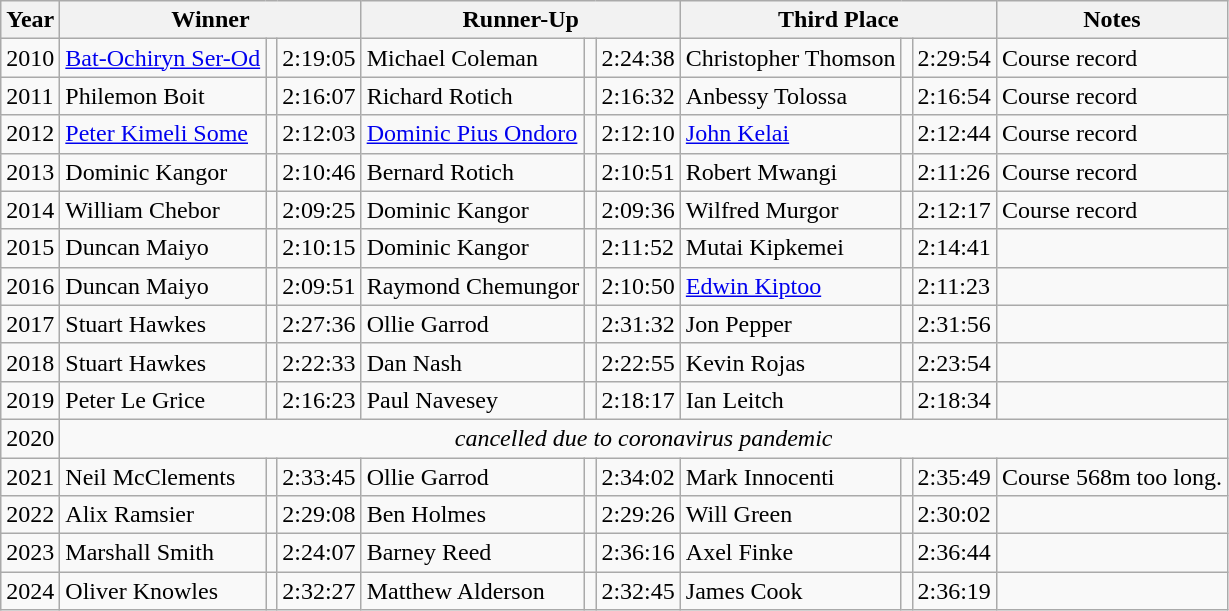<table class="wikitable">
<tr>
<th>Year</th>
<th colspan="3">Winner</th>
<th colspan="3">Runner-Up</th>
<th colspan="3">Third Place</th>
<th>Notes</th>
</tr>
<tr>
<td>2010</td>
<td><a href='#'>Bat-Ochiryn Ser-Od</a></td>
<td></td>
<td>2:19:05</td>
<td>Michael Coleman</td>
<td></td>
<td>2:24:38</td>
<td>Christopher Thomson</td>
<td></td>
<td>2:29:54</td>
<td>Course record</td>
</tr>
<tr>
<td>2011</td>
<td>Philemon Boit</td>
<td></td>
<td>2:16:07</td>
<td>Richard Rotich</td>
<td></td>
<td>2:16:32</td>
<td>Anbessy Tolossa</td>
<td></td>
<td>2:16:54</td>
<td>Course record</td>
</tr>
<tr>
<td>2012</td>
<td><a href='#'>Peter Kimeli Some</a></td>
<td></td>
<td>2:12:03</td>
<td><a href='#'>Dominic Pius Ondoro</a></td>
<td></td>
<td>2:12:10</td>
<td><a href='#'>John Kelai</a></td>
<td></td>
<td>2:12:44</td>
<td>Course record</td>
</tr>
<tr>
<td>2013</td>
<td>Dominic Kangor</td>
<td></td>
<td>2:10:46</td>
<td>Bernard Rotich</td>
<td></td>
<td>2:10:51</td>
<td>Robert Mwangi</td>
<td></td>
<td>2:11:26</td>
<td>Course record</td>
</tr>
<tr>
<td>2014</td>
<td>William Chebor</td>
<td></td>
<td>2:09:25</td>
<td>Dominic Kangor</td>
<td></td>
<td>2:09:36</td>
<td>Wilfred Murgor</td>
<td></td>
<td>2:12:17</td>
<td>Course record</td>
</tr>
<tr>
<td>2015</td>
<td>Duncan Maiyo</td>
<td></td>
<td>2:10:15</td>
<td>Dominic Kangor</td>
<td></td>
<td>2:11:52</td>
<td>Mutai Kipkemei</td>
<td></td>
<td>2:14:41</td>
<td></td>
</tr>
<tr>
<td>2016</td>
<td>Duncan Maiyo</td>
<td></td>
<td>2:09:51</td>
<td>Raymond Chemungor</td>
<td></td>
<td>2:10:50</td>
<td><a href='#'>Edwin Kiptoo</a></td>
<td></td>
<td>2:11:23</td>
<td></td>
</tr>
<tr>
<td>2017</td>
<td>Stuart Hawkes</td>
<td></td>
<td>2:27:36</td>
<td>Ollie Garrod</td>
<td></td>
<td>2:31:32</td>
<td>Jon Pepper</td>
<td></td>
<td>2:31:56</td>
<td></td>
</tr>
<tr>
<td>2018</td>
<td>Stuart Hawkes</td>
<td></td>
<td>2:22:33</td>
<td>Dan Nash</td>
<td></td>
<td>2:22:55</td>
<td>Kevin Rojas</td>
<td></td>
<td>2:23:54</td>
<td></td>
</tr>
<tr>
<td>2019</td>
<td>Peter Le Grice</td>
<td></td>
<td>2:16:23</td>
<td>Paul Navesey</td>
<td></td>
<td>2:18:17</td>
<td>Ian Leitch</td>
<td></td>
<td>2:18:34</td>
<td></td>
</tr>
<tr>
<td>2020</td>
<td colspan="10" align="center" data-sort-value=""><em>cancelled due to coronavirus pandemic</em></td>
</tr>
<tr>
<td>2021</td>
<td>Neil McClements</td>
<td></td>
<td>2:33:45</td>
<td>Ollie Garrod</td>
<td></td>
<td>2:34:02</td>
<td>Mark Innocenti</td>
<td></td>
<td>2:35:49</td>
<td>Course 568m too long.</td>
</tr>
<tr>
<td>2022</td>
<td>Alix Ramsier</td>
<td></td>
<td>2:29:08</td>
<td>Ben Holmes</td>
<td></td>
<td>2:29:26</td>
<td>Will Green</td>
<td></td>
<td>2:30:02</td>
</tr>
<tr>
<td>2023</td>
<td>Marshall Smith</td>
<td></td>
<td>2:24:07</td>
<td>Barney Reed</td>
<td></td>
<td>2:36:16</td>
<td>Axel Finke</td>
<td></td>
<td>2:36:44</td>
<td></td>
</tr>
<tr>
<td>2024</td>
<td>Oliver Knowles</td>
<td></td>
<td>2:32:27</td>
<td>Matthew Alderson</td>
<td></td>
<td>2:32:45</td>
<td>James Cook</td>
<td></td>
<td>2:36:19</td>
<td></td>
</tr>
</table>
